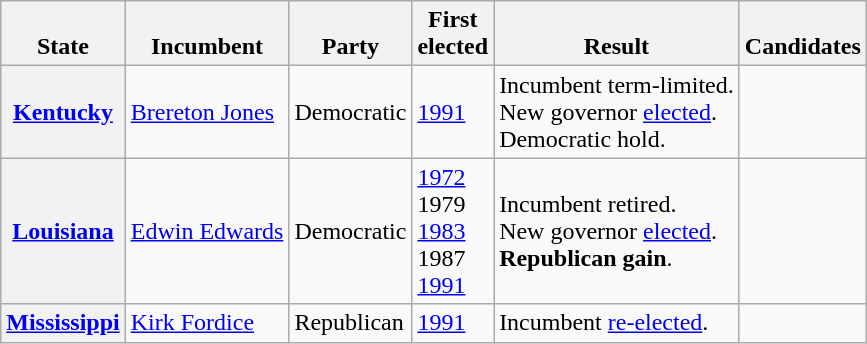<table class="wikitable sortable">
<tr valign=bottom>
<th>State</th>
<th>Incumbent</th>
<th>Party</th>
<th>First<br>elected</th>
<th>Result</th>
<th>Candidates</th>
</tr>
<tr>
<th><a href='#'>Kentucky</a></th>
<td><a href='#'>Brereton Jones</a></td>
<td>Democratic</td>
<td><a href='#'>1991</a></td>
<td>Incumbent term-limited.<br>New governor <a href='#'>elected</a>.<br>Democratic hold.</td>
<td nowrap></td>
</tr>
<tr>
<th><a href='#'>Louisiana</a></th>
<td><a href='#'>Edwin Edwards</a></td>
<td>Democratic</td>
<td><a href='#'>1972</a><br>1979 <br><a href='#'>1983</a><br>1987 <br><a href='#'>1991</a></td>
<td>Incumbent retired.<br>New governor <a href='#'>elected</a>.<br><strong>Republican gain</strong>.</td>
<td nowrap></td>
</tr>
<tr>
<th><a href='#'>Mississippi</a></th>
<td><a href='#'>Kirk Fordice</a></td>
<td>Republican</td>
<td><a href='#'>1991</a></td>
<td>Incumbent <a href='#'>re-elected</a>.</td>
<td nowrap></td>
</tr>
</table>
